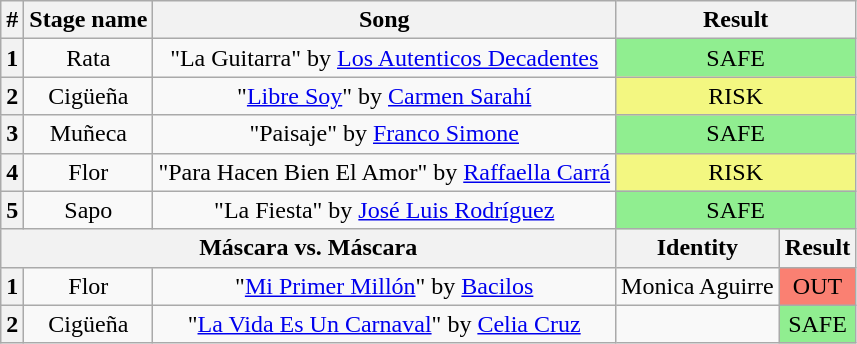<table class="wikitable plainrowheaders" style="text-align: center;">
<tr>
<th>#</th>
<th>Stage name</th>
<th>Song</th>
<th colspan=2>Result</th>
</tr>
<tr>
<th>1</th>
<td>Rata</td>
<td>"La Guitarra" by <a href='#'>Los Autenticos Decadentes</a></td>
<td colspan=2 bgcolor=lightgreen>SAFE</td>
</tr>
<tr>
<th>2</th>
<td>Cigüeña</td>
<td>"<a href='#'>Libre Soy</a>" by <a href='#'>Carmen Sarahí</a></td>
<td colspan=2 bgcolor=#F3F781>RISK</td>
</tr>
<tr>
<th>3</th>
<td>Muñeca</td>
<td>"Paisaje" by <a href='#'>Franco Simone</a></td>
<td colspan=2 bgcolor=lightgreen>SAFE</td>
</tr>
<tr>
<th>4</th>
<td>Flor</td>
<td>"Para Hacen Bien El Amor" by <a href='#'>Raffaella Carrá</a></td>
<td colspan=2 bgcolor=#F3F781>RISK</td>
</tr>
<tr>
<th>5</th>
<td>Sapo</td>
<td>"La Fiesta" by <a href='#'>José Luis Rodríguez</a></td>
<td colspan=2 bgcolor=lightgreen>SAFE</td>
</tr>
<tr>
<th colspan="3">Máscara vs. Máscara</th>
<th>Identity</th>
<th>Result</th>
</tr>
<tr>
<th>1</th>
<td>Flor</td>
<td>"<a href='#'>Mi Primer Millón</a>" by <a href='#'>Bacilos</a></td>
<td>Monica Aguirre</td>
<td bgcolor=salmon>OUT</td>
</tr>
<tr>
<th>2</th>
<td>Cigüeña</td>
<td>"<a href='#'>La Vida Es Un Carnaval</a>" by <a href='#'>Celia Cruz</a></td>
<td></td>
<td bgcolor=lightgreen>SAFE</td>
</tr>
</table>
